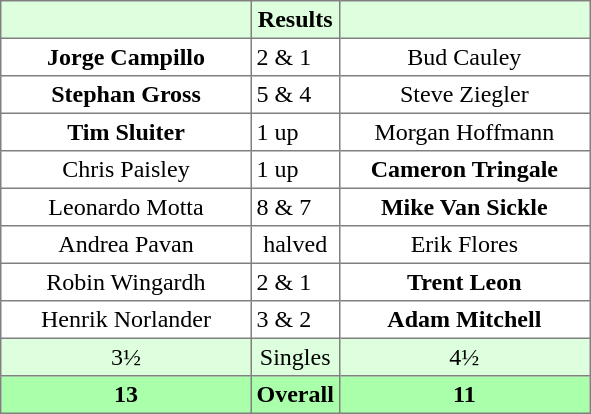<table border="1" cellpadding="3" style="border-collapse:collapse; text-align:center;">
<tr style="background:#ddffdd;">
<th width=160></th>
<th>Results</th>
<th width=160></th>
</tr>
<tr>
<td><strong>Jorge Campillo</strong></td>
<td align=left> 2 & 1</td>
<td>Bud Cauley</td>
</tr>
<tr>
<td><strong>Stephan Gross</strong></td>
<td align=left> 5 & 4</td>
<td>Steve Ziegler</td>
</tr>
<tr>
<td><strong>Tim Sluiter</strong></td>
<td align=left> 1 up</td>
<td>Morgan Hoffmann</td>
</tr>
<tr>
<td>Chris Paisley</td>
<td align=left> 1 up</td>
<td><strong>Cameron Tringale</strong></td>
</tr>
<tr>
<td>Leonardo Motta</td>
<td align=left> 8 & 7</td>
<td><strong>Mike Van Sickle</strong></td>
</tr>
<tr>
<td>Andrea Pavan</td>
<td>halved</td>
<td>Erik Flores</td>
</tr>
<tr>
<td>Robin Wingardh</td>
<td align=left> 2 & 1</td>
<td><strong>Trent Leon</strong></td>
</tr>
<tr>
<td>Henrik Norlander</td>
<td align=left> 3 & 2</td>
<td><strong>Adam Mitchell</strong></td>
</tr>
<tr style="background:#ddffdd;">
<td>3½</td>
<td>Singles</td>
<td>4½</td>
</tr>
<tr style="background:#aaffaa;">
<th>13</th>
<th>Overall</th>
<th>11</th>
</tr>
</table>
